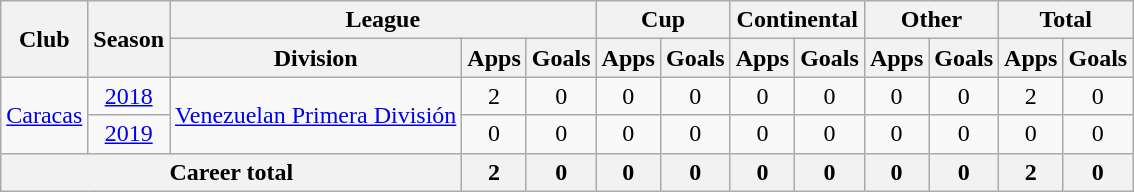<table class="wikitable" style="text-align: center">
<tr>
<th rowspan="2">Club</th>
<th rowspan="2">Season</th>
<th colspan="3">League</th>
<th colspan="2">Cup</th>
<th colspan="2">Continental</th>
<th colspan="2">Other</th>
<th colspan="2">Total</th>
</tr>
<tr>
<th>Division</th>
<th>Apps</th>
<th>Goals</th>
<th>Apps</th>
<th>Goals</th>
<th>Apps</th>
<th>Goals</th>
<th>Apps</th>
<th>Goals</th>
<th>Apps</th>
<th>Goals</th>
</tr>
<tr>
<td rowspan="2"><a href='#'>Caracas</a></td>
<td><a href='#'>2018</a></td>
<td rowspan="2"><a href='#'>Venezuelan Primera División</a></td>
<td>2</td>
<td>0</td>
<td>0</td>
<td>0</td>
<td>0</td>
<td>0</td>
<td>0</td>
<td>0</td>
<td>2</td>
<td>0</td>
</tr>
<tr>
<td><a href='#'>2019</a></td>
<td>0</td>
<td>0</td>
<td>0</td>
<td>0</td>
<td>0</td>
<td>0</td>
<td>0</td>
<td>0</td>
<td>0</td>
<td>0</td>
</tr>
<tr>
<th colspan="3"><strong>Career total</strong></th>
<th>2</th>
<th>0</th>
<th>0</th>
<th>0</th>
<th>0</th>
<th>0</th>
<th>0</th>
<th>0</th>
<th>2</th>
<th>0</th>
</tr>
</table>
